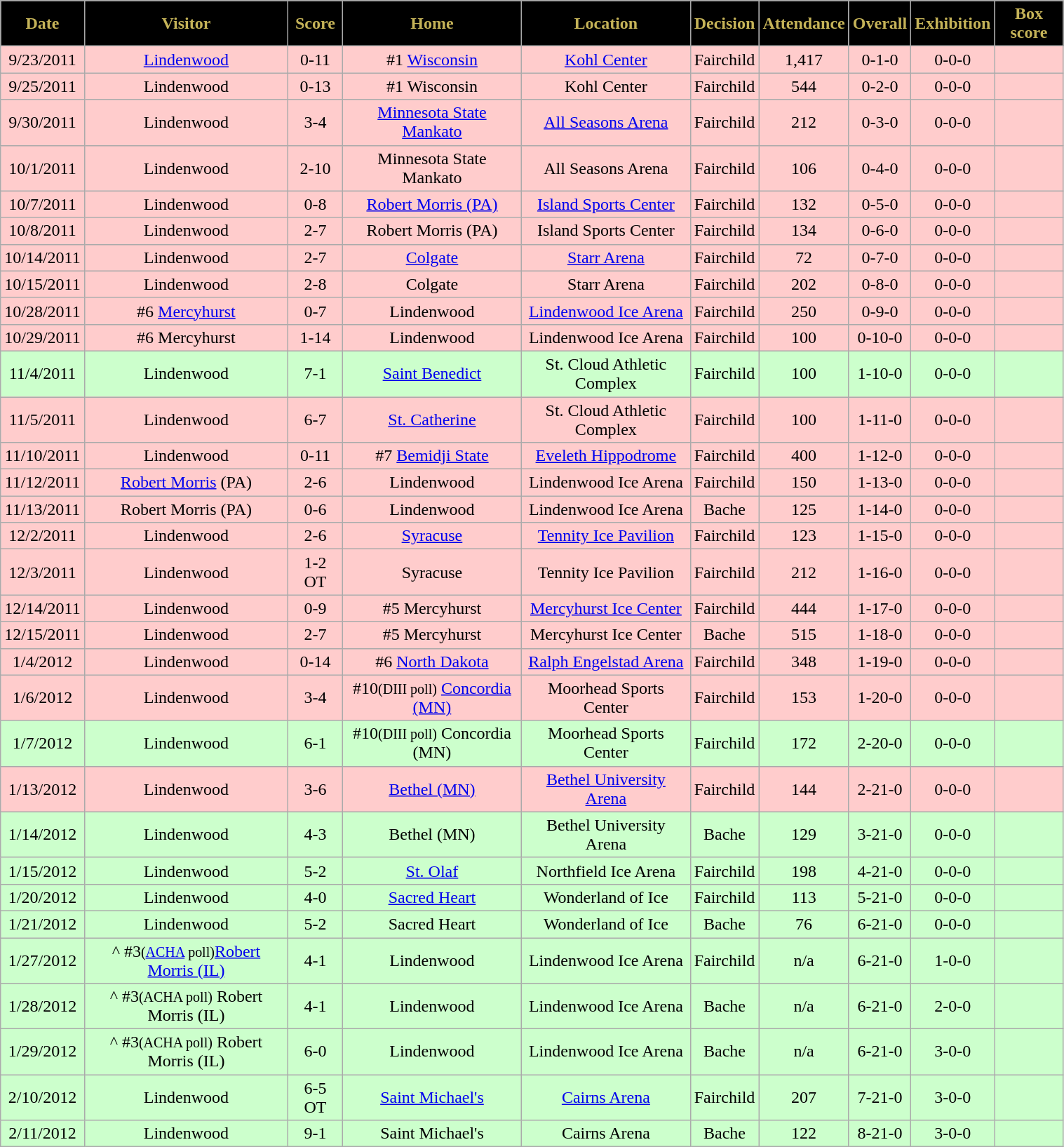<table class="wikitable" width=80%">
<tr align="center"  style=" background:black;color:#C5B358;">
<td><strong>Date</strong></td>
<td><strong>Visitor</strong></td>
<td><strong>Score</strong></td>
<td><strong>Home</strong></td>
<td><strong>Location</strong></td>
<td><strong>Decision</strong></td>
<td><strong>Attendance</strong></td>
<td><strong>Overall</strong></td>
<td><strong>Exhibition</strong></td>
<td><strong>Box score</strong></td>
</tr>
<tr align="center" bgcolor="#ffcccc">
<td>9/23/2011</td>
<td><a href='#'>Lindenwood</a></td>
<td>0-11</td>
<td>#1 <a href='#'>Wisconsin</a></td>
<td><a href='#'>Kohl Center</a></td>
<td>Fairchild</td>
<td>1,417</td>
<td>0-1-0</td>
<td>0-0-0</td>
<td></td>
</tr>
<tr align="center" bgcolor="ffcccc">
<td>9/25/2011</td>
<td>Lindenwood</td>
<td>0-13</td>
<td>#1 Wisconsin</td>
<td>Kohl Center</td>
<td>Fairchild</td>
<td>544</td>
<td>0-2-0</td>
<td>0-0-0</td>
<td></td>
</tr>
<tr align="center" bgcolor="ffcccc">
<td>9/30/2011</td>
<td>Lindenwood</td>
<td>3-4</td>
<td><a href='#'>Minnesota State Mankato</a></td>
<td><a href='#'>All Seasons Arena</a></td>
<td>Fairchild</td>
<td>212</td>
<td>0-3-0</td>
<td>0-0-0</td>
<td></td>
</tr>
<tr align="center" bgcolor="ffcccc">
<td>10/1/2011</td>
<td>Lindenwood</td>
<td>2-10</td>
<td>Minnesota State Mankato</td>
<td>All Seasons Arena</td>
<td>Fairchild</td>
<td>106</td>
<td>0-4-0</td>
<td>0-0-0</td>
<td></td>
</tr>
<tr align="center" bgcolor="ffcccc">
<td>10/7/2011</td>
<td>Lindenwood</td>
<td>0-8</td>
<td><a href='#'>Robert Morris (PA)</a></td>
<td><a href='#'>Island Sports Center</a></td>
<td>Fairchild</td>
<td>132</td>
<td>0-5-0</td>
<td>0-0-0</td>
<td></td>
</tr>
<tr align="center" bgcolor="ffcccc">
<td>10/8/2011</td>
<td>Lindenwood</td>
<td>2-7</td>
<td>Robert Morris (PA)</td>
<td>Island Sports Center</td>
<td>Fairchild</td>
<td>134</td>
<td>0-6-0</td>
<td>0-0-0</td>
<td></td>
</tr>
<tr align="center" bgcolor="ffcccc">
<td>10/14/2011</td>
<td>Lindenwood</td>
<td>2-7</td>
<td><a href='#'>Colgate</a></td>
<td><a href='#'>Starr Arena</a></td>
<td>Fairchild</td>
<td>72</td>
<td>0-7-0</td>
<td>0-0-0</td>
<td></td>
</tr>
<tr align="center" bgcolor="ffcccc">
<td>10/15/2011</td>
<td>Lindenwood</td>
<td>2-8</td>
<td>Colgate</td>
<td>Starr Arena</td>
<td>Fairchild</td>
<td>202</td>
<td>0-8-0</td>
<td>0-0-0</td>
<td></td>
</tr>
<tr align="center" bgcolor="ffcccc">
<td>10/28/2011</td>
<td>#6 <a href='#'>Mercyhurst</a></td>
<td>0-7</td>
<td>Lindenwood</td>
<td><a href='#'>Lindenwood Ice Arena</a></td>
<td>Fairchild</td>
<td>250</td>
<td>0-9-0</td>
<td>0-0-0</td>
<td></td>
</tr>
<tr align="center" bgcolor="ffcccc">
<td>10/29/2011</td>
<td>#6 Mercyhurst</td>
<td>1-14</td>
<td>Lindenwood</td>
<td>Lindenwood Ice Arena</td>
<td>Fairchild</td>
<td>100</td>
<td>0-10-0</td>
<td>0-0-0</td>
<td></td>
</tr>
<tr align="center" bgcolor="ccffcc">
<td>11/4/2011</td>
<td>Lindenwood</td>
<td>7-1</td>
<td><a href='#'>Saint Benedict</a></td>
<td>St. Cloud Athletic Complex</td>
<td>Fairchild</td>
<td>100</td>
<td>1-10-0</td>
<td>0-0-0</td>
<td></td>
</tr>
<tr align="center" bgcolor="ffcccc">
<td>11/5/2011</td>
<td>Lindenwood</td>
<td>6-7</td>
<td><a href='#'>St. Catherine</a></td>
<td>St. Cloud Athletic Complex</td>
<td>Fairchild</td>
<td>100</td>
<td>1-11-0</td>
<td>0-0-0</td>
<td></td>
</tr>
<tr align="center" bgcolor="ffcccc">
<td>11/10/2011</td>
<td>Lindenwood</td>
<td>0-11</td>
<td>#7 <a href='#'>Bemidji State</a></td>
<td><a href='#'>Eveleth Hippodrome</a></td>
<td>Fairchild</td>
<td>400</td>
<td>1-12-0</td>
<td>0-0-0</td>
<td></td>
</tr>
<tr align="center" bgcolor="ffcccc">
<td>11/12/2011</td>
<td><a href='#'>Robert Morris</a> (PA)</td>
<td>2-6</td>
<td>Lindenwood</td>
<td>Lindenwood Ice Arena</td>
<td>Fairchild</td>
<td>150</td>
<td>1-13-0</td>
<td>0-0-0</td>
<td></td>
</tr>
<tr align="center" bgcolor="ffcccc">
<td>11/13/2011</td>
<td>Robert Morris (PA)</td>
<td>0-6</td>
<td>Lindenwood</td>
<td>Lindenwood Ice Arena</td>
<td>Bache</td>
<td>125</td>
<td>1-14-0</td>
<td>0-0-0</td>
<td></td>
</tr>
<tr align="center" bgcolor="ffcccc">
<td>12/2/2011</td>
<td>Lindenwood</td>
<td>2-6</td>
<td><a href='#'>Syracuse</a></td>
<td><a href='#'>Tennity Ice Pavilion</a></td>
<td>Fairchild</td>
<td>123</td>
<td>1-15-0</td>
<td>0-0-0</td>
<td></td>
</tr>
<tr align="center" bgcolor="ffcccc">
<td>12/3/2011</td>
<td>Lindenwood</td>
<td>1-2 OT</td>
<td>Syracuse</td>
<td>Tennity Ice Pavilion</td>
<td>Fairchild</td>
<td>212</td>
<td>1-16-0</td>
<td>0-0-0</td>
<td></td>
</tr>
<tr align="center" bgcolor="ffcccc">
<td>12/14/2011</td>
<td>Lindenwood</td>
<td>0-9</td>
<td>#5 Mercyhurst</td>
<td><a href='#'>Mercyhurst Ice Center</a></td>
<td>Fairchild</td>
<td>444</td>
<td>1-17-0</td>
<td>0-0-0</td>
<td></td>
</tr>
<tr align="center" bgcolor="ffcccc">
<td>12/15/2011</td>
<td>Lindenwood</td>
<td>2-7</td>
<td>#5 Mercyhurst</td>
<td>Mercyhurst Ice Center</td>
<td>Bache</td>
<td>515</td>
<td>1-18-0</td>
<td>0-0-0</td>
<td></td>
</tr>
<tr align="center" bgcolor="ffcccc">
<td>1/4/2012</td>
<td>Lindenwood</td>
<td>0-14</td>
<td>#6 <a href='#'>North Dakota</a></td>
<td><a href='#'>Ralph Engelstad Arena</a></td>
<td>Fairchild</td>
<td>348</td>
<td>1-19-0</td>
<td>0-0-0</td>
<td></td>
</tr>
<tr align="center" bgcolor="ffcccc">
<td>1/6/2012</td>
<td>Lindenwood</td>
<td>3-4</td>
<td>#10<small>(DIII poll)</small> <a href='#'>Concordia (MN)</a></td>
<td>Moorhead Sports Center</td>
<td>Fairchild</td>
<td>153</td>
<td>1-20-0</td>
<td>0-0-0</td>
<td></td>
</tr>
<tr align="center" bgcolor="ccffcc">
<td>1/7/2012</td>
<td>Lindenwood</td>
<td>6-1</td>
<td>#10<small>(DIII poll)</small> Concordia (MN)</td>
<td>Moorhead Sports Center</td>
<td>Fairchild</td>
<td>172</td>
<td>2-20-0</td>
<td>0-0-0</td>
<td></td>
</tr>
<tr align="center" bgcolor="ffcccc">
<td>1/13/2012</td>
<td>Lindenwood</td>
<td>3-6</td>
<td><a href='#'>Bethel (MN)</a></td>
<td><a href='#'>Bethel University Arena</a></td>
<td>Fairchild</td>
<td>144</td>
<td>2-21-0</td>
<td>0-0-0</td>
<td></td>
</tr>
<tr align="center" bgcolor="ccffcc">
<td>1/14/2012</td>
<td>Lindenwood</td>
<td>4-3</td>
<td>Bethel (MN)</td>
<td>Bethel University Arena</td>
<td>Bache</td>
<td>129</td>
<td>3-21-0</td>
<td>0-0-0</td>
<td></td>
</tr>
<tr align="center" bgcolor="ccffcc">
<td>1/15/2012</td>
<td>Lindenwood</td>
<td>5-2</td>
<td><a href='#'>St. Olaf</a></td>
<td>Northfield Ice Arena</td>
<td>Fairchild</td>
<td>198</td>
<td>4-21-0</td>
<td>0-0-0</td>
<td></td>
</tr>
<tr align="center" bgcolor="ccffcc">
<td>1/20/2012</td>
<td>Lindenwood</td>
<td>4-0</td>
<td><a href='#'>Sacred Heart</a></td>
<td>Wonderland of Ice</td>
<td>Fairchild</td>
<td>113</td>
<td>5-21-0</td>
<td>0-0-0</td>
<td></td>
</tr>
<tr align="center" bgcolor="ccffcc">
<td>1/21/2012</td>
<td>Lindenwood</td>
<td>5-2</td>
<td>Sacred Heart</td>
<td>Wonderland of Ice</td>
<td>Bache</td>
<td>76</td>
<td>6-21-0</td>
<td>0-0-0</td>
<td></td>
</tr>
<tr align="center" bgcolor="ccffcc">
<td>1/27/2012</td>
<td>^ #3<small>(<a href='#'>ACHA</a> poll)</small><a href='#'>Robert Morris (IL)</a></td>
<td>4-1</td>
<td>Lindenwood</td>
<td>Lindenwood Ice Arena</td>
<td>Fairchild</td>
<td>n/a</td>
<td>6-21-0</td>
<td>1-0-0</td>
<td></td>
</tr>
<tr align="center" bgcolor="ccffcc">
<td>1/28/2012</td>
<td>^ #3<small>(ACHA poll)</small> Robert Morris (IL)</td>
<td>4-1</td>
<td>Lindenwood</td>
<td>Lindenwood Ice Arena</td>
<td>Bache</td>
<td>n/a</td>
<td>6-21-0</td>
<td>2-0-0</td>
<td></td>
</tr>
<tr align="center" bgcolor="ccffcc">
<td>1/29/2012</td>
<td>^ #3<small>(ACHA poll)</small> Robert Morris (IL)</td>
<td>6-0</td>
<td>Lindenwood</td>
<td>Lindenwood Ice Arena</td>
<td>Bache</td>
<td>n/a</td>
<td>6-21-0</td>
<td>3-0-0</td>
<td></td>
</tr>
<tr align="center" bgcolor="ccffcc">
<td>2/10/2012</td>
<td>Lindenwood</td>
<td>6-5 OT</td>
<td><a href='#'>Saint Michael's</a></td>
<td><a href='#'>Cairns Arena</a></td>
<td>Fairchild</td>
<td>207</td>
<td>7-21-0</td>
<td>3-0-0</td>
<td></td>
</tr>
<tr align="center" bgcolor="ccffcc">
<td>2/11/2012</td>
<td>Lindenwood</td>
<td>9-1</td>
<td>Saint Michael's</td>
<td>Cairns Arena</td>
<td>Bache</td>
<td>122</td>
<td>8-21-0</td>
<td>3-0-0</td>
<td></td>
</tr>
</table>
